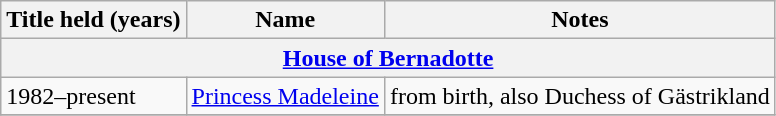<table class="wikitable">
<tr>
<th><strong>Title held (years)</strong></th>
<th><strong>Name</strong></th>
<th><strong>Notes</strong></th>
</tr>
<tr>
<th colspan=3><a href='#'>House of Bernadotte</a></th>
</tr>
<tr>
<td>1982–present</td>
<td><a href='#'>Princess Madeleine</a></td>
<td>from birth, also Duchess of Gästrikland</td>
</tr>
<tr>
</tr>
</table>
